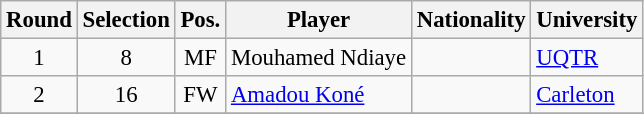<table class="wikitable sortable" style="text-align:center; font-size:95%; text-align:left;">
<tr>
<th>Round</th>
<th>Selection</th>
<th>Pos.</th>
<th>Player</th>
<th>Nationality</th>
<th>University</th>
</tr>
<tr>
<td align=center>1</td>
<td align=center>8</td>
<td align=center>MF</td>
<td>Mouhamed Ndiaye</td>
<td></td>
<td><a href='#'>UQTR</a></td>
</tr>
<tr>
<td align=center>2</td>
<td align=center>16</td>
<td align=center>FW</td>
<td><a href='#'>Amadou Koné</a></td>
<td></td>
<td><a href='#'>Carleton</a></td>
</tr>
<tr>
</tr>
</table>
